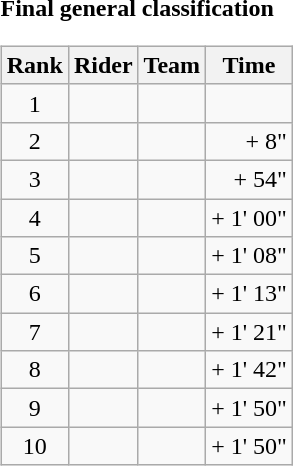<table>
<tr>
<td><strong>Final general classification</strong><br><table class="wikitable">
<tr>
<th scope="col">Rank</th>
<th scope="col">Rider</th>
<th scope="col">Team</th>
<th scope="col">Time</th>
</tr>
<tr>
<td style="text-align:center;">1</td>
<td></td>
<td></td>
<td style="text-align:right;"></td>
</tr>
<tr>
<td style="text-align:center;">2</td>
<td></td>
<td></td>
<td style="text-align:right;">+ 8"</td>
</tr>
<tr>
<td style="text-align:center;">3</td>
<td></td>
<td></td>
<td style="text-align:right;">+ 54"</td>
</tr>
<tr>
<td style="text-align:center;">4</td>
<td></td>
<td></td>
<td style="text-align:right;">+ 1' 00"</td>
</tr>
<tr>
<td style="text-align:center;">5</td>
<td></td>
<td></td>
<td style="text-align:right;">+ 1' 08"</td>
</tr>
<tr>
<td style="text-align:center;">6</td>
<td></td>
<td></td>
<td style="text-align:right;">+ 1' 13"</td>
</tr>
<tr>
<td style="text-align:center;">7</td>
<td></td>
<td></td>
<td style="text-align:right;">+ 1' 21"</td>
</tr>
<tr>
<td style="text-align:center;">8</td>
<td></td>
<td></td>
<td style="text-align:right;">+ 1' 42"</td>
</tr>
<tr>
<td style="text-align:center;">9</td>
<td></td>
<td></td>
<td style="text-align:right;">+ 1' 50"</td>
</tr>
<tr>
<td style="text-align:center;">10</td>
<td></td>
<td></td>
<td style="text-align:right;">+ 1' 50"</td>
</tr>
</table>
</td>
</tr>
</table>
